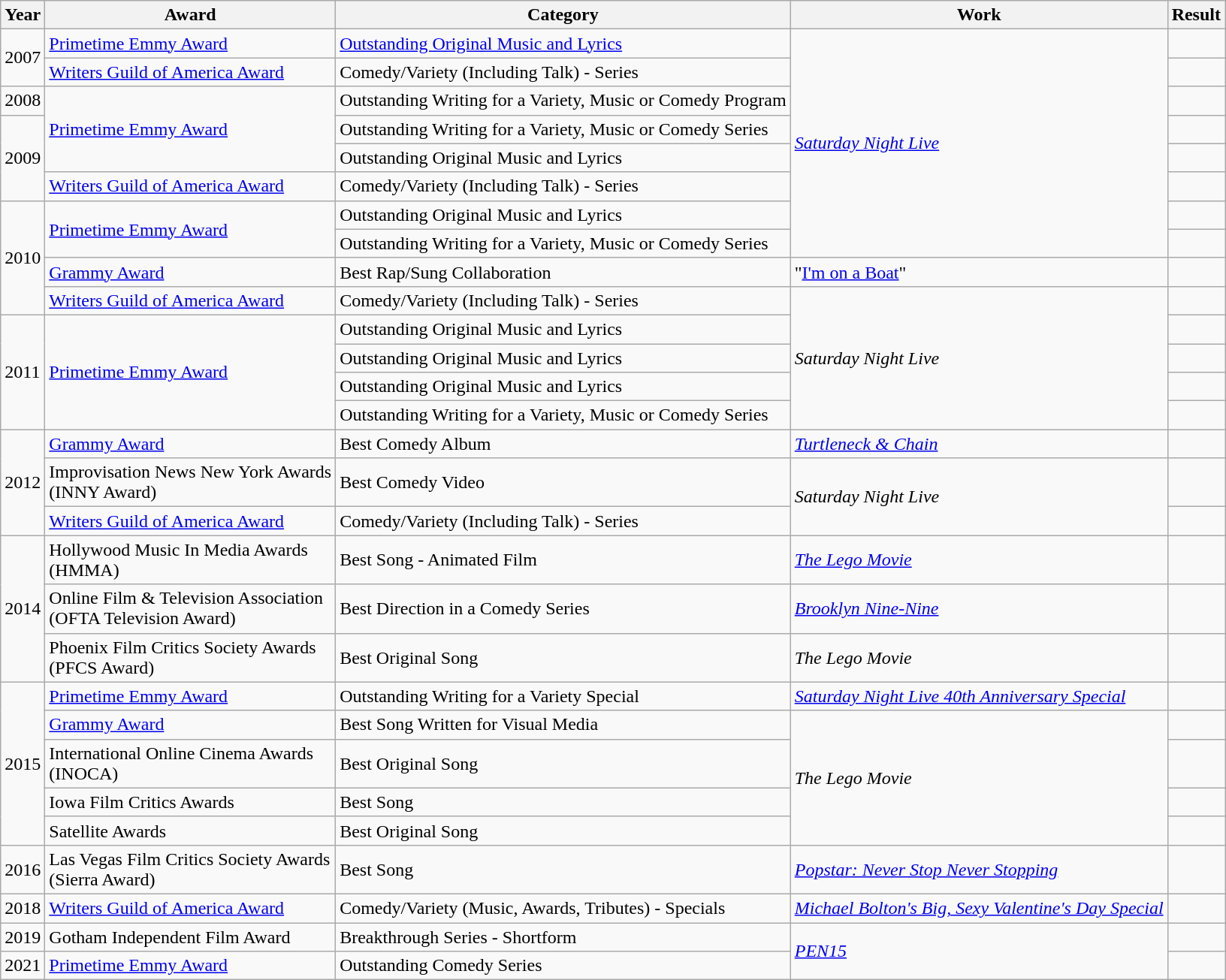<table class="wikitable sortable" style="text-align:left; font-size:100%;">
<tr>
<th>Year</th>
<th>Award</th>
<th>Category</th>
<th>Work</th>
<th>Result</th>
</tr>
<tr>
<td rowspan=2>2007</td>
<td><a href='#'>Primetime Emmy Award</a></td>
<td><a href='#'>Outstanding Original Music and Lyrics</a> <br></td>
<td rowspan="8"><em><a href='#'>Saturday Night Live</a></em></td>
<td></td>
</tr>
<tr>
<td><a href='#'>Writers Guild of America Award</a></td>
<td>Comedy/Variety (Including Talk) - Series</td>
<td></td>
</tr>
<tr>
<td>2008</td>
<td rowspan=3><a href='#'>Primetime Emmy Award</a></td>
<td>Outstanding Writing for a Variety, Music or Comedy Program</td>
<td></td>
</tr>
<tr>
<td rowspan=3>2009</td>
<td>Outstanding Writing for a Variety, Music or Comedy Series</td>
<td></td>
</tr>
<tr>
<td>Outstanding Original Music and Lyrics <br></td>
<td></td>
</tr>
<tr>
<td><a href='#'>Writers Guild of America Award</a></td>
<td>Comedy/Variety (Including Talk) - Series</td>
<td></td>
</tr>
<tr>
<td rowspan=4>2010</td>
<td rowspan=2><a href='#'>Primetime Emmy Award</a></td>
<td>Outstanding Original Music and Lyrics <br></td>
<td></td>
</tr>
<tr>
<td>Outstanding Writing for a Variety, Music or Comedy Series</td>
<td></td>
</tr>
<tr>
<td><a href='#'>Grammy Award</a></td>
<td>Best Rap/Sung Collaboration</td>
<td>"<a href='#'>I'm on a Boat</a>"</td>
<td></td>
</tr>
<tr>
<td><a href='#'>Writers Guild of America Award</a></td>
<td>Comedy/Variety (Including Talk) - Series</td>
<td rowspan="5"><em>Saturday Night Live</em></td>
<td></td>
</tr>
<tr>
<td rowspan=4>2011</td>
<td rowspan=4><a href='#'>Primetime Emmy Award</a></td>
<td>Outstanding Original Music and Lyrics <br></td>
<td></td>
</tr>
<tr>
<td>Outstanding Original Music and Lyrics <br></td>
<td></td>
</tr>
<tr>
<td>Outstanding Original Music and Lyrics <br></td>
<td></td>
</tr>
<tr>
<td>Outstanding Writing for a Variety, Music or Comedy Series</td>
<td></td>
</tr>
<tr>
<td rowspan=3>2012</td>
<td><a href='#'>Grammy Award</a></td>
<td>Best Comedy Album</td>
<td><em><a href='#'>Turtleneck & Chain</a></em></td>
<td></td>
</tr>
<tr>
<td>Improvisation News New York Awards<br>(INNY Award)</td>
<td>Best Comedy Video</td>
<td rowspan="2"><em>Saturday Night Live</em></td>
<td></td>
</tr>
<tr>
<td><a href='#'>Writers Guild of America Award</a></td>
<td>Comedy/Variety (Including Talk) - Series</td>
<td></td>
</tr>
<tr>
<td rowspan=3>2014</td>
<td>Hollywood Music In Media Awards <br>(HMMA)</td>
<td>Best Song - Animated Film <br></td>
<td><em><a href='#'>The Lego Movie</a></em></td>
<td></td>
</tr>
<tr>
<td>Online Film & Television Association<br>(OFTA Television Award)</td>
<td>Best Direction in a Comedy Series</td>
<td><em><a href='#'>Brooklyn Nine-Nine</a></em></td>
<td></td>
</tr>
<tr>
<td>Phoenix Film Critics Society Awards<br>(PFCS Award)</td>
<td>Best Original Song <br></td>
<td><em>The Lego Movie</em></td>
<td></td>
</tr>
<tr>
<td rowspan=5>2015</td>
<td><a href='#'>Primetime Emmy Award</a></td>
<td>Outstanding Writing for a Variety Special</td>
<td><em><a href='#'>Saturday Night Live 40th Anniversary Special</a></em></td>
<td></td>
</tr>
<tr>
<td><a href='#'>Grammy Award</a></td>
<td>Best Song Written for Visual Media <br></td>
<td rowspan="4"><em>The Lego Movie</em></td>
<td></td>
</tr>
<tr>
<td>International Online Cinema Awards<br>(INOCA)</td>
<td>Best Original Song <br></td>
<td></td>
</tr>
<tr>
<td>Iowa Film Critics Awards</td>
<td>Best Song <br></td>
<td></td>
</tr>
<tr>
<td>Satellite Awards</td>
<td>Best Original Song <br></td>
<td></td>
</tr>
<tr>
<td>2016</td>
<td>Las Vegas Film Critics Society Awards<br>(Sierra Award)</td>
<td>Best Song <br></td>
<td><em><a href='#'>Popstar: Never Stop Never Stopping</a></em></td>
<td></td>
</tr>
<tr>
<td>2018</td>
<td><a href='#'>Writers Guild of America Award</a></td>
<td>Comedy/Variety (Music, Awards, Tributes) - Specials</td>
<td><em><a href='#'>Michael Bolton's Big, Sexy Valentine's Day Special</a></em></td>
<td></td>
</tr>
<tr>
<td>2019</td>
<td>Gotham Independent Film Award</td>
<td>Breakthrough Series - Shortform</td>
<td rowspan="2"><em><a href='#'>PEN15</a></em></td>
<td></td>
</tr>
<tr>
<td>2021</td>
<td><a href='#'>Primetime Emmy Award</a></td>
<td>Outstanding Comedy Series</td>
<td></td>
</tr>
</table>
